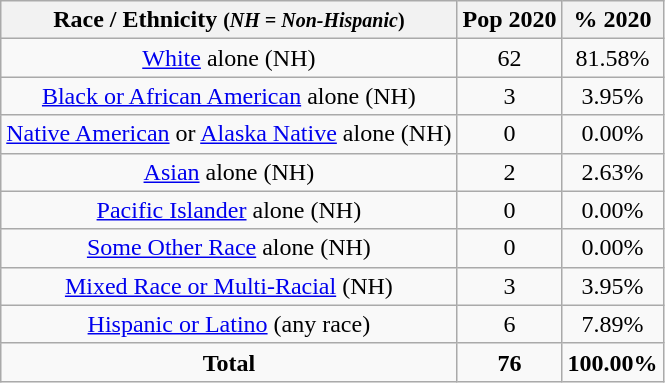<table class="wikitable" style="text-align:center;">
<tr>
<th>Race / Ethnicity <small>(<em>NH = Non-Hispanic</em>)</small></th>
<th>Pop 2020</th>
<th>% 2020</th>
</tr>
<tr>
<td><a href='#'>White</a> alone (NH)</td>
<td>62</td>
<td>81.58%</td>
</tr>
<tr>
<td><a href='#'>Black or African American</a> alone (NH)</td>
<td>3</td>
<td>3.95%</td>
</tr>
<tr>
<td><a href='#'>Native American</a> or <a href='#'>Alaska Native</a> alone (NH)</td>
<td>0</td>
<td>0.00%</td>
</tr>
<tr>
<td><a href='#'>Asian</a> alone (NH)</td>
<td>2</td>
<td>2.63%</td>
</tr>
<tr>
<td><a href='#'>Pacific Islander</a> alone (NH)</td>
<td>0</td>
<td>0.00%</td>
</tr>
<tr>
<td><a href='#'>Some Other Race</a> alone (NH)</td>
<td>0</td>
<td>0.00%</td>
</tr>
<tr>
<td><a href='#'>Mixed Race or Multi-Racial</a> (NH)</td>
<td>3</td>
<td>3.95%</td>
</tr>
<tr>
<td><a href='#'>Hispanic or Latino</a> (any race)</td>
<td>6</td>
<td>7.89%</td>
</tr>
<tr>
<td><strong>Total</strong></td>
<td><strong>76</strong></td>
<td><strong>100.00%</strong></td>
</tr>
</table>
